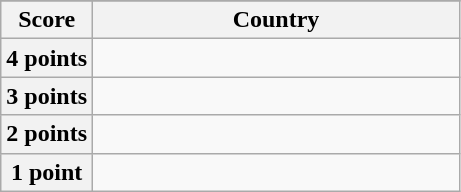<table class="wikitable">
<tr>
</tr>
<tr>
<th scope="col" width=20%>Score</th>
<th scope="col">Country</th>
</tr>
<tr>
<th scope="row">4 points</th>
<td></td>
</tr>
<tr>
<th scope="row">3 points</th>
<td></td>
</tr>
<tr>
<th scope="row">2 points</th>
<td></td>
</tr>
<tr>
<th scope="row">1 point</th>
<td></td>
</tr>
</table>
